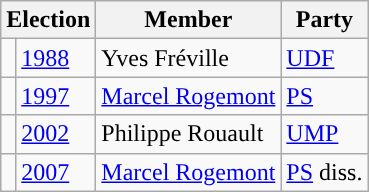<table class="wikitable">
<tr>
<th colspan="2">Election</th>
<th>Member</th>
<th>Party</th>
</tr>
<tr>
<td style="color:inherit;background-color: "></td>
<td><a href='#'>1988</a></td>
<td>Yves Fréville</td>
<td><a href='#'>UDF</a></td>
</tr>
<tr>
<td style="color:inherit;background-color: "></td>
<td><a href='#'>1997</a></td>
<td><a href='#'>Marcel Rogemont</a></td>
<td><a href='#'>PS</a></td>
</tr>
<tr>
<td style="color:inherit;background-color: "></td>
<td><a href='#'>2002</a></td>
<td>Philippe Rouault</td>
<td><a href='#'>UMP</a></td>
</tr>
<tr>
<td style="color:inherit;background-color: "></td>
<td><a href='#'>2007</a></td>
<td><a href='#'>Marcel Rogemont</a></td>
<td><a href='#'>PS</a> diss.</td>
</tr>
</table>
